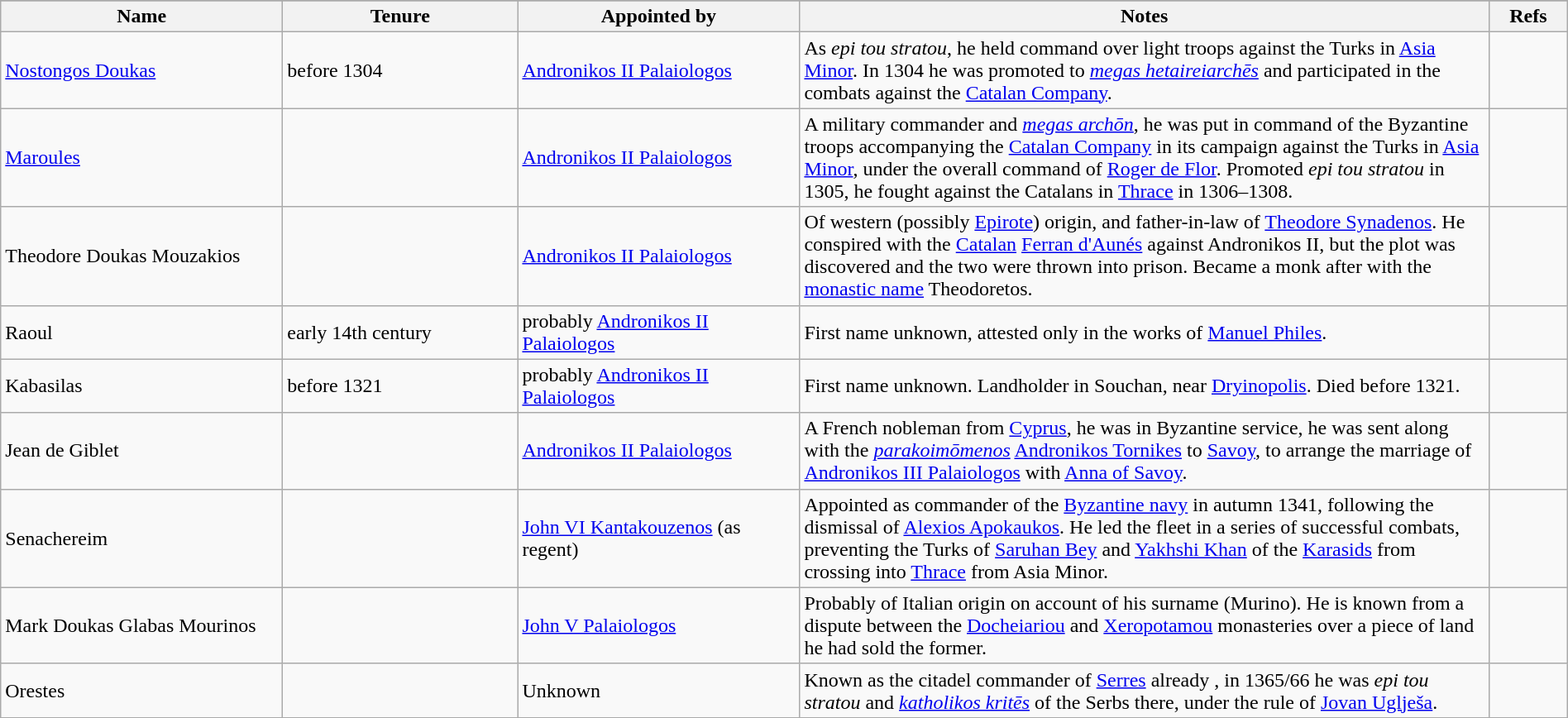<table class="wikitable"  width="100%">
<tr bgcolor="#FFDEAD">
</tr>
<tr>
<th width="18%">Name</th>
<th width="15%">Tenure</th>
<th width="18%">Appointed by</th>
<th width="44%">Notes</th>
<th width="5%">Refs</th>
</tr>
<tr>
<td><a href='#'>Nostongos Doukas</a></td>
<td>before 1304</td>
<td><a href='#'>Andronikos II Palaiologos</a></td>
<td>As <em>epi tou stratou</em>, he held command over light troops against the Turks in <a href='#'>Asia Minor</a>. In 1304 he was promoted to <em><a href='#'>megas hetaireiarchēs</a></em> and participated in the combats against the <a href='#'>Catalan Company</a>.</td>
<td></td>
</tr>
<tr>
<td><a href='#'>Maroules</a></td>
<td></td>
<td><a href='#'>Andronikos II Palaiologos</a></td>
<td>A military commander and <em><a href='#'>megas archōn</a></em>, he was put in command of the Byzantine troops accompanying the <a href='#'>Catalan Company</a> in its campaign against the Turks in <a href='#'>Asia Minor</a>, under the overall command of <a href='#'>Roger de Flor</a>. Promoted <em>epi tou stratou</em> in 1305, he fought against the Catalans in <a href='#'>Thrace</a> in 1306–1308.</td>
<td></td>
</tr>
<tr>
<td>Theodore Doukas Mouzakios</td>
<td></td>
<td><a href='#'>Andronikos II Palaiologos</a></td>
<td>Of western (possibly <a href='#'>Epirote</a>) origin, and father-in-law of <a href='#'>Theodore Synadenos</a>. He conspired with the <a href='#'>Catalan</a> <a href='#'>Ferran d'Aunés</a> against Andronikos II, but the plot was discovered and the two were thrown into prison. Became a monk after with the <a href='#'>monastic name</a> Theodoretos.</td>
<td></td>
</tr>
<tr>
<td>Raoul</td>
<td>early 14th century</td>
<td>probably <a href='#'>Andronikos II Palaiologos</a></td>
<td>First name unknown, attested only in the works of <a href='#'>Manuel Philes</a>.</td>
<td></td>
</tr>
<tr>
<td>Kabasilas</td>
<td>before 1321</td>
<td>probably <a href='#'>Andronikos II Palaiologos</a></td>
<td>First name unknown. Landholder in Souchan, near <a href='#'>Dryinopolis</a>. Died before 1321.</td>
<td></td>
</tr>
<tr>
<td>Jean de Giblet</td>
<td></td>
<td><a href='#'>Andronikos II Palaiologos</a></td>
<td>A French nobleman from <a href='#'>Cyprus</a>, he was in Byzantine service, he was sent along with the <em><a href='#'>parakoimōmenos</a></em> <a href='#'>Andronikos Tornikes</a> to <a href='#'>Savoy</a>, to arrange the marriage of <a href='#'>Andronikos III Palaiologos</a> with <a href='#'>Anna of Savoy</a>.</td>
<td></td>
</tr>
<tr>
<td>Senachereim</td>
<td></td>
<td><a href='#'>John VI Kantakouzenos</a> (as regent)</td>
<td>Appointed as commander of the <a href='#'>Byzantine navy</a> in autumn 1341, following the dismissal of <a href='#'>Alexios Apokaukos</a>. He led the fleet in a series of successful combats, preventing the Turks of <a href='#'>Saruhan Bey</a> and <a href='#'>Yakhshi Khan</a> of the <a href='#'>Karasids</a> from crossing into <a href='#'>Thrace</a> from Asia Minor.</td>
<td></td>
</tr>
<tr>
<td>Mark Doukas Glabas Mourinos</td>
<td></td>
<td><a href='#'>John V Palaiologos</a></td>
<td>Probably of Italian origin on account of his surname (Murino). He is known from a dispute between the <a href='#'>Docheiariou</a> and <a href='#'>Xeropotamou</a> monasteries over a piece of land he had sold the former.</td>
<td></td>
</tr>
<tr>
<td>Orestes</td>
<td></td>
<td>Unknown</td>
<td>Known as the citadel commander of <a href='#'>Serres</a> already , in 1365/66 he was <em>epi tou stratou</em> and <em><a href='#'>katholikos kritēs</a></em> of the Serbs there, under the rule of <a href='#'>Jovan Uglješa</a>.</td>
<td></td>
</tr>
<tr>
</tr>
</table>
